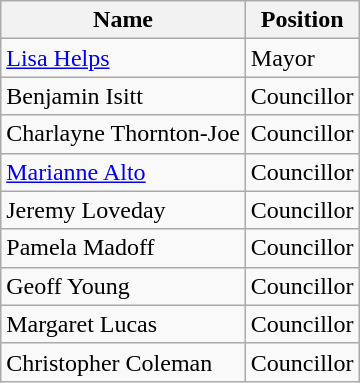<table class="wikitable">
<tr>
<th>Name</th>
<th>Position</th>
</tr>
<tr>
<td><a href='#'>Lisa Helps</a></td>
<td>Mayor</td>
</tr>
<tr>
<td>Benjamin Isitt</td>
<td>Councillor</td>
</tr>
<tr>
<td>Charlayne Thornton-Joe</td>
<td>Councillor</td>
</tr>
<tr>
<td><a href='#'>Marianne Alto</a></td>
<td>Councillor</td>
</tr>
<tr>
<td>Jeremy Loveday</td>
<td>Councillor</td>
</tr>
<tr>
<td>Pamela Madoff</td>
<td>Councillor</td>
</tr>
<tr>
<td>Geoff Young</td>
<td>Councillor</td>
</tr>
<tr>
<td>Margaret Lucas</td>
<td>Councillor</td>
</tr>
<tr>
<td>Christopher Coleman</td>
<td>Councillor</td>
</tr>
</table>
